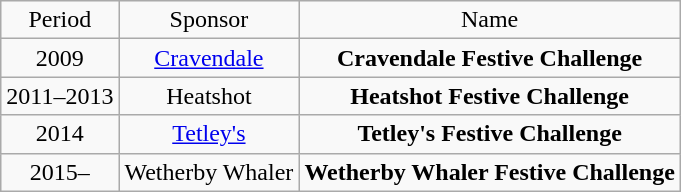<table class="wikitable" style="text-align:center;">
<tr>
<td>Period</td>
<td>Sponsor</td>
<td>Name</td>
</tr>
<tr>
<td>2009</td>
<td><a href='#'>Cravendale</a></td>
<td><strong>Cravendale Festive Challenge</strong></td>
</tr>
<tr>
<td>2011–2013</td>
<td>Heatshot</td>
<td><strong>Heatshot Festive Challenge</strong></td>
</tr>
<tr>
<td>2014</td>
<td><a href='#'>Tetley's</a></td>
<td><strong>Tetley's Festive Challenge</strong></td>
</tr>
<tr>
<td>2015–</td>
<td>Wetherby Whaler</td>
<td><strong>Wetherby Whaler Festive Challenge</strong></td>
</tr>
</table>
